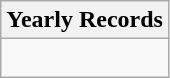<table class="wikitable collapsible collapsed">
<tr>
<th colspan=0>Yearly Records</th>
</tr>
<tr>
<td><br>


























































</td>
</tr>
</table>
